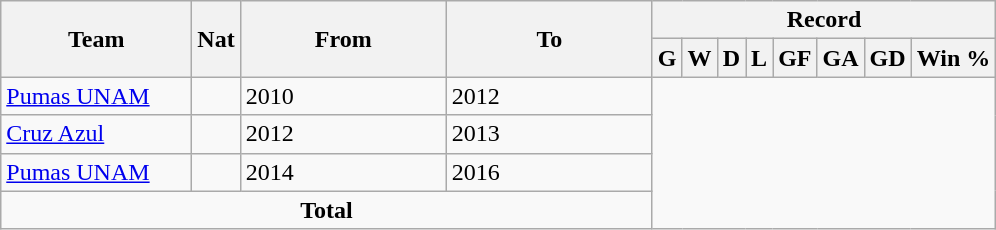<table class="wikitable" style="text-align: center">
<tr>
<th rowspan="2" style="width:120px;">Team</th>
<th rowspan="2" style="width:10px;">Nat</th>
<th rowspan="2" style="width:130px;">From</th>
<th rowspan="2" style="width:130px;">To</th>
<th colspan="8">Record</th>
</tr>
<tr>
<th>G</th>
<th>W</th>
<th>D</th>
<th>L</th>
<th>GF</th>
<th>GA</th>
<th>GD</th>
<th>Win %</th>
</tr>
<tr>
<td style="text-align:left;"><a href='#'>Pumas UNAM</a></td>
<td></td>
<td style="text-align:left;">2010</td>
<td align="left">2012<br></td>
</tr>
<tr>
<td style="text-align:left;"><a href='#'>Cruz Azul</a></td>
<td></td>
<td style="text-align:left;">2012</td>
<td align="left">2013<br></td>
</tr>
<tr>
<td style="text-align:left;"><a href='#'>Pumas UNAM</a></td>
<td></td>
<td style="text-align:left;">2014</td>
<td align="left">2016<br></td>
</tr>
<tr>
<td colspan="4"><strong>Total</strong><br></td>
</tr>
</table>
